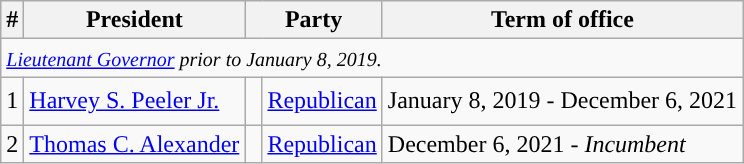<table class="wikitable sortable">
<tr>
<th>#</th>
<th>President</th>
<th scope="col" colspan="2">Party</th>
<th>Term of office</th>
</tr>
<tr>
<td colspan=5><small><em><a href='#'>Lieutenant Governor</a> prior to January 8, 2019.</em></small></td>
</tr>
<tr style="height:2em;">
<td>1</td>
<td><a href='#'>Harvey S. Peeler Jr.</a></td>
<td style="background:"> </td>
<td><a href='#'>Republican</a></td>
<td>January 8, 2019 - December 6, 2021</td>
</tr>
<tr>
<td>2</td>
<td><a href='#'>Thomas C. Alexander</a></td>
<td style="background:"> </td>
<td><a href='#'>Republican</a></td>
<td>December 6, 2021 - <em>Incumbent</em></td>
</tr>
</table>
